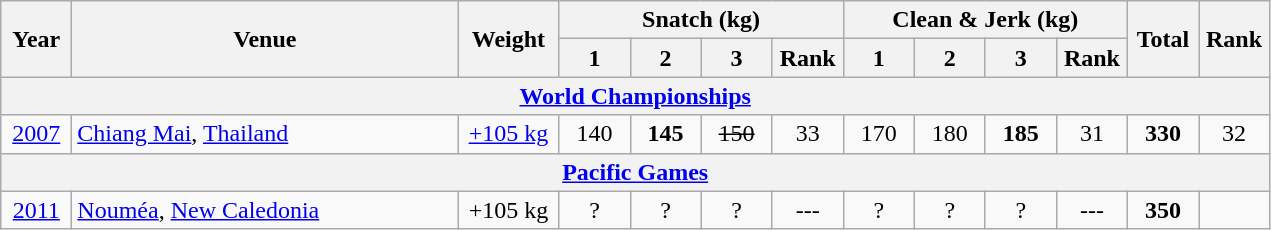<table class = "wikitable" style="text-align:center;">
<tr>
<th rowspan=2 width=40>Year</th>
<th rowspan=2 width=250>Venue</th>
<th rowspan=2 width=60>Weight</th>
<th colspan=4>Snatch (kg)</th>
<th colspan=4>Clean & Jerk (kg)</th>
<th rowspan=2 width=40>Total</th>
<th rowspan=2 width=40>Rank</th>
</tr>
<tr>
<th width=40>1</th>
<th width=40>2</th>
<th width=40>3</th>
<th width=40>Rank</th>
<th width=40>1</th>
<th width=40>2</th>
<th width=40>3</th>
<th width=40>Rank</th>
</tr>
<tr>
<th colspan=13><a href='#'>World Championships</a></th>
</tr>
<tr>
<td><a href='#'>2007</a></td>
<td align=left> <a href='#'>Chiang Mai</a>, <a href='#'>Thailand</a></td>
<td><a href='#'>+105 kg</a></td>
<td>140</td>
<td><strong>145</strong></td>
<td><s>150</s></td>
<td>33</td>
<td>170</td>
<td>180</td>
<td><strong>185</strong></td>
<td>31</td>
<td><strong>330</strong></td>
<td>32</td>
</tr>
<tr>
<th colspan=13><a href='#'>Pacific Games</a></th>
</tr>
<tr>
<td><a href='#'>2011</a></td>
<td align=left> <a href='#'>Nouméa</a>, <a href='#'>New Caledonia</a></td>
<td>+105 kg</td>
<td>?</td>
<td>?</td>
<td>?</td>
<td>---</td>
<td>?</td>
<td>?</td>
<td>?</td>
<td>---</td>
<td><strong>350</strong></td>
<td></td>
</tr>
</table>
